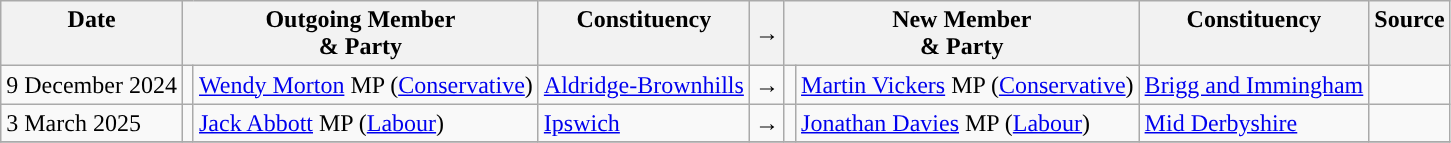<table class="wikitable">
<tr>
<th valign="top">Date</th>
<th colspan="2" valign="top">Outgoing Member<br>& Party</th>
<th valign="top">Constituency</th>
<th>→</th>
<th colspan="2" valign="top">New Member<br>& Party</th>
<th valign="top">Constituency</th>
<th valign="top">Source</th>
</tr>
<tr>
<td nowrap>9 December 2024</td>
<td style="color:inherit;background:"></td>
<td><a href='#'>Wendy Morton</a> MP (<a href='#'>Conservative</a>)</td>
<td><a href='#'>Aldridge-Brownhills</a></td>
<td>→</td>
<td style="color:inherit;background:"></td>
<td><a href='#'>Martin Vickers</a> MP (<a href='#'>Conservative</a>)</td>
<td><a href='#'>Brigg and Immingham</a></td>
<td></td>
</tr>
<tr>
<td nowrap>3 March 2025</td>
<td style="color:inherit;background:"></td>
<td><a href='#'>Jack Abbott</a> MP (<a href='#'>Labour</a>)</td>
<td><a href='#'>Ipswich</a></td>
<td>→</td>
<td style="color:inherit;background:"></td>
<td><a href='#'>Jonathan Davies</a> MP (<a href='#'>Labour</a>)</td>
<td><a href='#'>Mid Derbyshire</a></td>
<td></td>
</tr>
<tr>
</tr>
</table>
